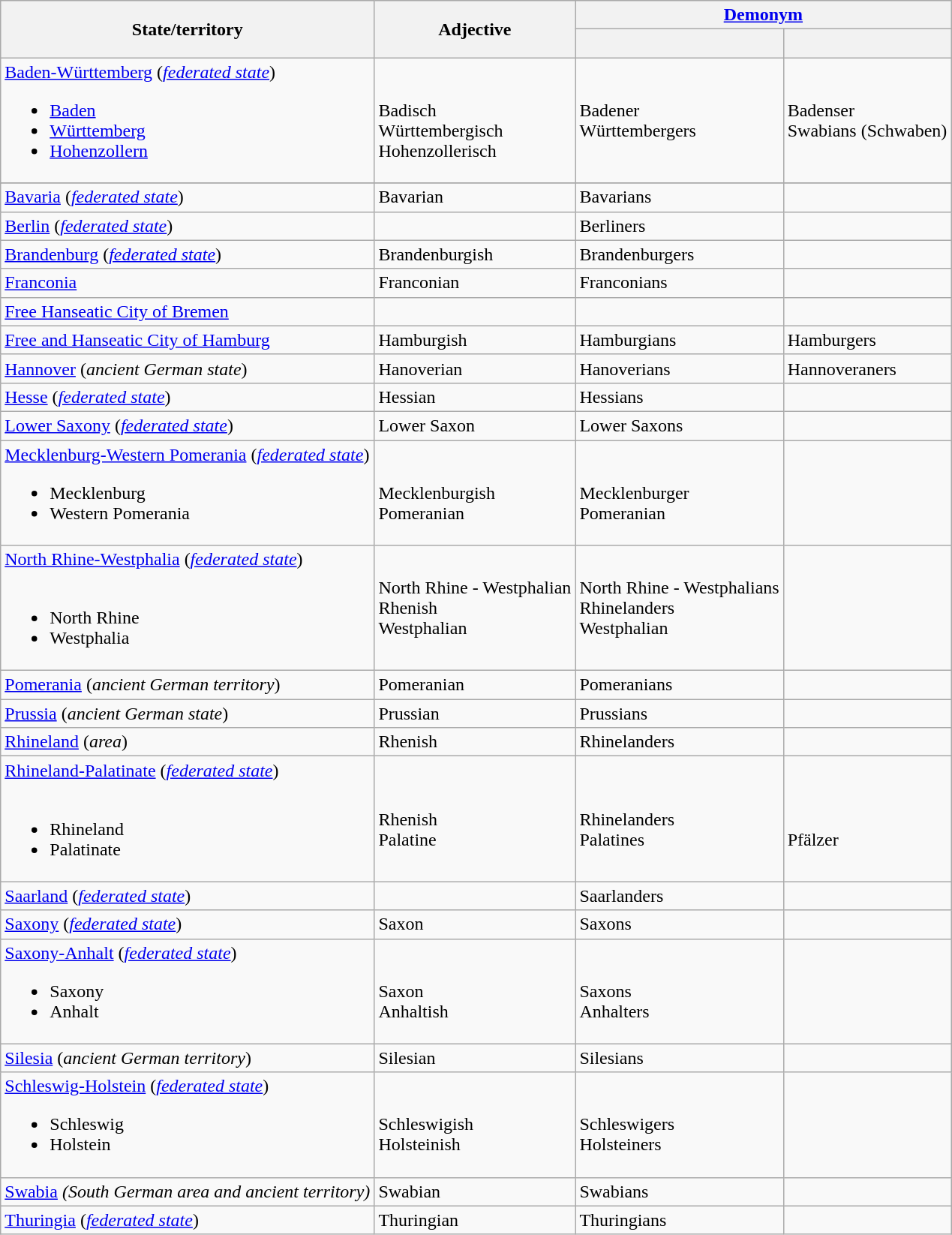<table class="wikitable">
<tr>
<th rowspan="2">State/territory</th>
<th rowspan="2">Adjective</th>
<th colspan="2"><a href='#'>Demonym</a></th>
</tr>
<tr>
<th> </th>
<th></th>
</tr>
<tr>
<td><a href='#'>Baden-Württemberg</a> (<em><a href='#'>federated state</a></em>)<br><ul><li><a href='#'>Baden</a></li><li><a href='#'>Württemberg</a></li><li><a href='#'>Hohenzollern</a></li></ul></td>
<td><br>Badisch<br>Württembergisch<br>Hohenzollerisch</td>
<td><br>Badener<br>Württembergers<br> </td>
<td><br>Badenser<br>Swabians (Schwaben)<br> </td>
</tr>
<tr>
</tr>
<tr>
<td><a href='#'>Bavaria</a> (<em><a href='#'>federated state</a></em>)</td>
<td>Bavarian</td>
<td>Bavarians</td>
<td></td>
</tr>
<tr>
<td><a href='#'>Berlin</a> (<em><a href='#'>federated state</a></em>)</td>
<td></td>
<td>Berliners</td>
<td></td>
</tr>
<tr>
<td><a href='#'>Brandenburg</a> (<em><a href='#'>federated state</a></em>)</td>
<td>Brandenburgish</td>
<td>Brandenburgers</td>
<td></td>
</tr>
<tr>
<td><a href='#'>Franconia</a></td>
<td>Franconian</td>
<td>Franconians</td>
<td></td>
</tr>
<tr>
<td><a href='#'>Free Hanseatic City of Bremen</a></td>
<td></td>
<td></td>
<td></td>
</tr>
<tr>
<td><a href='#'>Free and Hanseatic City of Hamburg</a></td>
<td>Hamburgish</td>
<td>Hamburgians</td>
<td>Hamburgers</td>
</tr>
<tr>
<td><a href='#'>Hannover</a> (<em>ancient German state</em>)</td>
<td>Hanoverian</td>
<td>Hanoverians</td>
<td>Hannoveraners</td>
</tr>
<tr>
<td><a href='#'>Hesse</a> (<em><a href='#'>federated state</a></em>)</td>
<td>Hessian</td>
<td>Hessians</td>
<td></td>
</tr>
<tr>
<td><a href='#'>Lower Saxony</a> (<em><a href='#'>federated state</a></em>)</td>
<td>Lower Saxon</td>
<td>Lower Saxons</td>
<td></td>
</tr>
<tr>
<td><a href='#'>Mecklenburg-Western Pomerania</a> (<em><a href='#'>federated state</a></em>)<br><ul><li>Mecklenburg</li><li>Western Pomerania</li></ul></td>
<td><br>Mecklenburgish<br>Pomeranian</td>
<td><br>Mecklenburger<br>Pomeranian</td>
<td></td>
</tr>
<tr>
<td><a href='#'>North Rhine-Westphalia</a> (<em><a href='#'>federated state</a></em>)<br><br><ul><li>North Rhine</li><li>Westphalia</li></ul></td>
<td>North Rhine - Westphalian<br>Rhenish<br>Westphalian</td>
<td>North Rhine - Westphalians<br>Rhinelanders<br>Westphalian</td>
<td></td>
</tr>
<tr>
<td><a href='#'>Pomerania</a> (<em>ancient German territory</em>)</td>
<td>Pomeranian</td>
<td>Pomeranians</td>
<td></td>
</tr>
<tr>
<td><a href='#'>Prussia</a> (<em>ancient German state</em>)</td>
<td>Prussian</td>
<td>Prussians</td>
</tr>
<tr>
<td><a href='#'>Rhineland</a> (<em>area</em>)</td>
<td>Rhenish</td>
<td>Rhinelanders</td>
<td></td>
</tr>
<tr>
<td><a href='#'>Rhineland-Palatinate</a> (<em><a href='#'>federated state</a></em>)<br><br><ul><li>Rhineland</li><li>Palatinate</li></ul></td>
<td><br>Rhenish<br>Palatine</td>
<td><br>Rhinelanders<br>Palatines</td>
<td><br><br>Pfälzer</td>
</tr>
<tr>
<td><a href='#'>Saarland</a> (<em><a href='#'>federated state</a></em>)</td>
<td></td>
<td>Saarlanders</td>
<td></td>
</tr>
<tr>
<td><a href='#'>Saxony</a> (<em><a href='#'>federated state</a></em>)</td>
<td>Saxon</td>
<td>Saxons</td>
<td></td>
</tr>
<tr>
<td><a href='#'>Saxony-Anhalt</a> (<em><a href='#'>federated state</a></em>)<br><ul><li>Saxony</li><li>Anhalt</li></ul></td>
<td><br>Saxon<br>Anhaltish</td>
<td><br>Saxons<br>Anhalters</td>
<td></td>
</tr>
<tr>
<td><a href='#'>Silesia</a> (<em>ancient German territory</em>)</td>
<td>Silesian</td>
<td>Silesians</td>
<td></td>
</tr>
<tr>
<td><a href='#'>Schleswig-Holstein</a> (<em><a href='#'>federated state</a></em>)<br><ul><li>Schleswig</li><li>Holstein</li></ul></td>
<td><br>Schleswigish<br>Holsteinish</td>
<td><br>Schleswigers<br>Holsteiners</td>
<td></td>
</tr>
<tr>
<td><a href='#'>Swabia</a> <em>(South German area and ancient territory)</em></td>
<td>Swabian</td>
<td>Swabians</td>
<td></td>
</tr>
<tr>
<td><a href='#'>Thuringia</a> (<em><a href='#'>federated state</a></em>)</td>
<td>Thuringian</td>
<td>Thuringians</td>
<td></td>
</tr>
</table>
